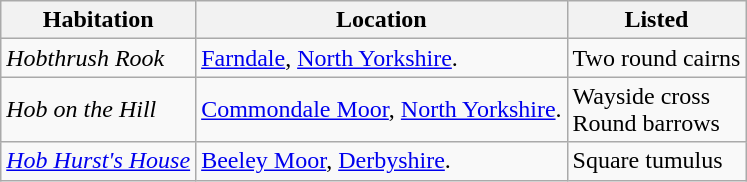<table class=wikitable>
<tr>
<th>Habitation</th>
<th>Location</th>
<th>Listed</th>
</tr>
<tr>
<td><em>Hobthrush Rook</em></td>
<td><a href='#'>Farndale</a>, <a href='#'>North Yorkshire</a>.</td>
<td>Two round cairns</td>
</tr>
<tr>
<td><em>Hob on the Hill</em></td>
<td><a href='#'> Commondale Moor</a>, <a href='#'>North Yorkshire</a>.</td>
<td>Wayside cross<br>Round barrows</td>
</tr>
<tr>
<td><em><a href='#'>Hob Hurst's House</a></em></td>
<td><a href='#'>Beeley Moor</a>, <a href='#'>Derbyshire</a>.</td>
<td>Square tumulus</td>
</tr>
</table>
